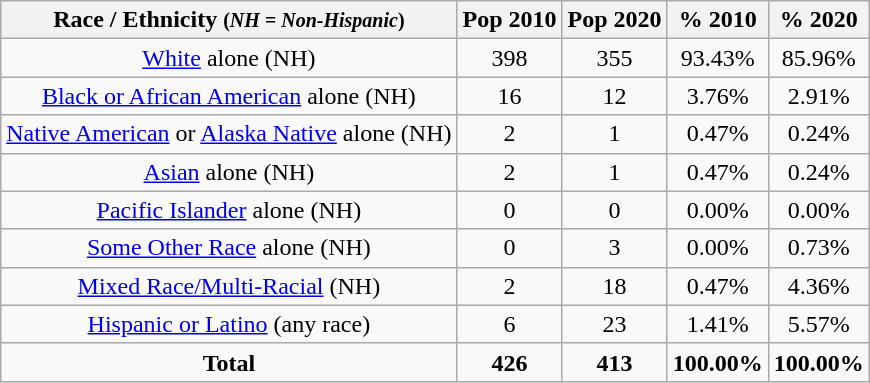<table class="wikitable"  style="text-align:center;">
<tr>
<th>Race / Ethnicity <small>(<em>NH = Non-Hispanic</em>)</small></th>
<th>Pop 2010</th>
<th>Pop 2020</th>
<th>% 2010</th>
<th>% 2020</th>
</tr>
<tr>
<td><a href='#'>White</a> alone (NH)</td>
<td>398</td>
<td>355</td>
<td>93.43%</td>
<td>85.96%</td>
</tr>
<tr>
<td><a href='#'>Black or African American</a> alone (NH)</td>
<td>16</td>
<td>12</td>
<td>3.76%</td>
<td>2.91%</td>
</tr>
<tr>
<td><a href='#'>Native American</a> or <a href='#'>Alaska Native</a> alone (NH)</td>
<td>2</td>
<td>1</td>
<td>0.47%</td>
<td>0.24%</td>
</tr>
<tr>
<td><a href='#'>Asian</a> alone (NH)</td>
<td>2</td>
<td>1</td>
<td>0.47%</td>
<td>0.24%</td>
</tr>
<tr>
<td><a href='#'>Pacific Islander</a> alone (NH)</td>
<td>0</td>
<td>0</td>
<td>0.00%</td>
<td>0.00%</td>
</tr>
<tr>
<td><a href='#'>Some Other Race</a> alone (NH)</td>
<td>0</td>
<td>3</td>
<td>0.00%</td>
<td>0.73%</td>
</tr>
<tr>
<td><a href='#'>Mixed Race/Multi-Racial</a> (NH)</td>
<td>2</td>
<td>18</td>
<td>0.47%</td>
<td>4.36%</td>
</tr>
<tr>
<td><a href='#'>Hispanic or Latino</a> (any race)</td>
<td>6</td>
<td>23</td>
<td>1.41%</td>
<td>5.57%</td>
</tr>
<tr>
<td><strong>Total</strong></td>
<td><strong>426</strong></td>
<td><strong>413</strong></td>
<td><strong>100.00%</strong></td>
<td><strong>100.00%</strong></td>
</tr>
</table>
